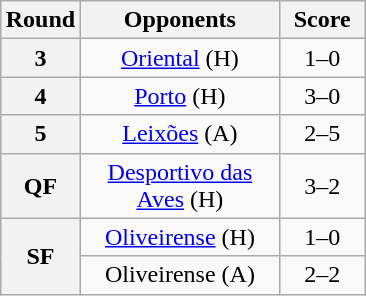<table class="wikitable plainrowheaders" style="text-align:center;margin-left:1em;float:right">
<tr>
<th scope="col" style="width:25px;">Round</th>
<th scope="col" style="width:125px;">Opponents</th>
<th scope="col" style="width:50px;">Score</th>
</tr>
<tr>
<th scope=row style="text-align:center">3</th>
<td><a href='#'>Oriental</a> (H)</td>
<td>1–0</td>
</tr>
<tr>
<th scope=row style="text-align:center">4</th>
<td><a href='#'>Porto</a> (H)</td>
<td>3–0</td>
</tr>
<tr>
<th scope=row style="text-align:center">5</th>
<td><a href='#'>Leixões</a> (A)</td>
<td>2–5</td>
</tr>
<tr>
<th scope=row style="text-align:center">QF</th>
<td><a href='#'>Desportivo das Aves</a> (H)</td>
<td>3–2</td>
</tr>
<tr>
<th scope=row style="text-align:center" rowspan="2">SF</th>
<td><a href='#'>Oliveirense</a> (H)</td>
<td>1–0</td>
</tr>
<tr>
<td>Oliveirense (A)</td>
<td>2–2</td>
</tr>
</table>
